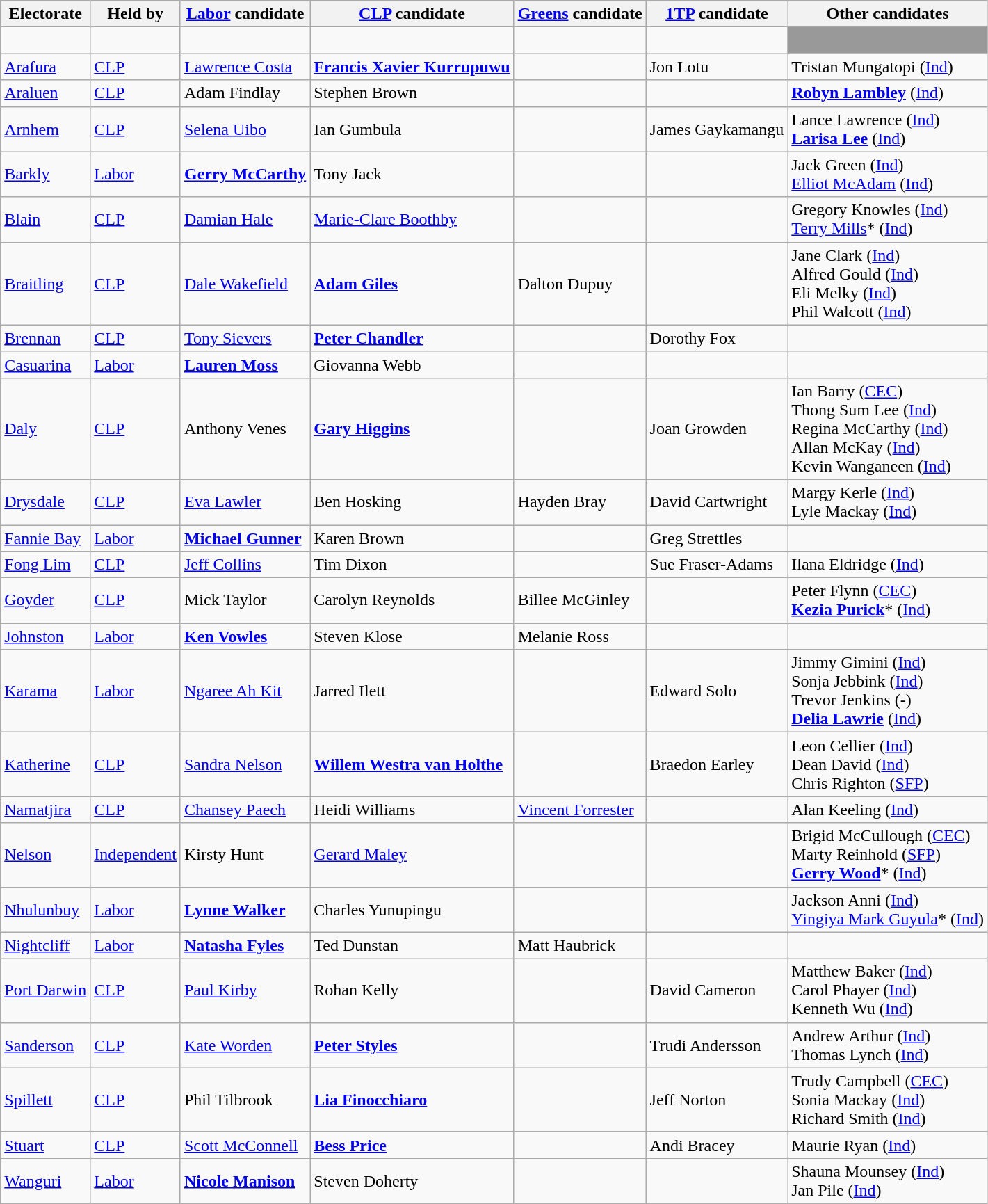<table class="wikitable">
<tr>
<th>Electorate</th>
<th>Held by</th>
<th><a href='#'>Labor</a> candidate</th>
<th><a href='#'>CLP</a> candidate</th>
<th><a href='#'>Greens</a> candidate</th>
<th><a href='#'>1TP</a> candidate</th>
<th>Other candidates</th>
</tr>
<tr>
<td></td>
<td></td>
<td></td>
<td></td>
<td></td>
<td></td>
<td style="background:#999;"> </td>
</tr>
<tr>
<td><a href='#'>Arafura</a></td>
<td><a href='#'>CLP</a></td>
<td><a href='#'>Lawrence Costa</a></td>
<td><strong><a href='#'>Francis Xavier Kurrupuwu</a></strong></td>
<td></td>
<td>Jon Lotu</td>
<td>Tristan Mungatopi (<a href='#'>Ind</a>)</td>
</tr>
<tr>
<td><a href='#'>Araluen</a></td>
<td><a href='#'>CLP</a></td>
<td>Adam Findlay</td>
<td>Stephen Brown</td>
<td></td>
<td></td>
<td><strong><a href='#'>Robyn Lambley</a></strong> (<a href='#'>Ind</a>)</td>
</tr>
<tr>
<td><a href='#'>Arnhem</a></td>
<td><a href='#'>CLP</a></td>
<td><a href='#'>Selena Uibo</a></td>
<td>Ian Gumbula</td>
<td></td>
<td>James Gaykamangu</td>
<td>Lance Lawrence (<a href='#'>Ind</a>) <br> <strong><a href='#'>Larisa Lee</a></strong> (<a href='#'>Ind</a>)</td>
</tr>
<tr>
<td><a href='#'>Barkly</a></td>
<td><a href='#'>Labor</a></td>
<td><strong><a href='#'>Gerry McCarthy</a></strong></td>
<td>Tony Jack</td>
<td></td>
<td></td>
<td>Jack Green (<a href='#'>Ind</a>) <br> <a href='#'>Elliot McAdam</a> (<a href='#'>Ind</a>)</td>
</tr>
<tr>
<td><a href='#'>Blain</a></td>
<td><a href='#'>CLP</a></td>
<td><a href='#'>Damian Hale</a></td>
<td><a href='#'>Marie-Clare Boothby</a></td>
<td></td>
<td></td>
<td>Gregory Knowles (<a href='#'>Ind</a>) <br> <a href='#'>Terry Mills</a>* (<a href='#'>Ind</a>)</td>
</tr>
<tr>
<td><a href='#'>Braitling</a></td>
<td><a href='#'>CLP</a></td>
<td><a href='#'>Dale Wakefield</a></td>
<td><strong><a href='#'>Adam Giles</a></strong></td>
<td>Dalton Dupuy</td>
<td></td>
<td>Jane Clark (<a href='#'>Ind</a>) <br> Alfred Gould (<a href='#'>Ind</a>) <br> Eli Melky (<a href='#'>Ind</a>) <br> Phil Walcott (<a href='#'>Ind</a>)</td>
</tr>
<tr>
<td><a href='#'>Brennan</a></td>
<td><a href='#'>CLP</a></td>
<td><a href='#'>Tony Sievers</a></td>
<td><strong><a href='#'>Peter Chandler</a></strong></td>
<td></td>
<td>Dorothy Fox</td>
<td></td>
</tr>
<tr>
<td><a href='#'>Casuarina</a></td>
<td><a href='#'>Labor</a></td>
<td><strong><a href='#'>Lauren Moss</a></strong></td>
<td>Giovanna Webb</td>
<td></td>
<td></td>
<td></td>
</tr>
<tr>
<td><a href='#'>Daly</a></td>
<td><a href='#'>CLP</a></td>
<td>Anthony Venes</td>
<td><strong><a href='#'>Gary Higgins</a></strong></td>
<td></td>
<td>Joan Growden</td>
<td>Ian Barry (<a href='#'>CEC</a>) <br> Thong Sum Lee (<a href='#'>Ind</a>) <br> Regina McCarthy (<a href='#'>Ind</a>) <br> Allan McKay (<a href='#'>Ind</a>) <br> Kevin Wanganeen (<a href='#'>Ind</a>)</td>
</tr>
<tr>
<td><a href='#'>Drysdale</a></td>
<td><a href='#'>CLP</a></td>
<td><a href='#'>Eva Lawler</a></td>
<td>Ben Hosking</td>
<td>Hayden Bray</td>
<td>David Cartwright</td>
<td>Margy Kerle (<a href='#'>Ind</a>) <br> Lyle Mackay (<a href='#'>Ind</a>)</td>
</tr>
<tr>
<td><a href='#'>Fannie Bay</a></td>
<td><a href='#'>Labor</a></td>
<td><strong><a href='#'>Michael Gunner</a></strong></td>
<td>Karen Brown</td>
<td></td>
<td>Greg Strettles</td>
<td></td>
</tr>
<tr>
<td><a href='#'>Fong Lim</a></td>
<td><a href='#'>CLP</a></td>
<td><a href='#'>Jeff Collins</a></td>
<td>Tim Dixon</td>
<td></td>
<td>Sue Fraser-Adams</td>
<td>Ilana Eldridge (<a href='#'>Ind</a>)</td>
</tr>
<tr>
<td><a href='#'>Goyder</a></td>
<td><a href='#'>CLP</a></td>
<td>Mick Taylor</td>
<td>Carolyn Reynolds</td>
<td>Billee McGinley</td>
<td></td>
<td>Peter Flynn (<a href='#'>CEC</a>) <br> <strong><a href='#'>Kezia Purick</a></strong>* (<a href='#'>Ind</a>)</td>
</tr>
<tr>
<td><a href='#'>Johnston</a></td>
<td><a href='#'>Labor</a></td>
<td><strong><a href='#'>Ken Vowles</a></strong></td>
<td>Steven Klose</td>
<td>Melanie Ross</td>
<td></td>
<td></td>
</tr>
<tr>
<td><a href='#'>Karama</a></td>
<td><a href='#'>Labor</a></td>
<td><a href='#'>Ngaree Ah Kit</a></td>
<td>Jarred Ilett</td>
<td></td>
<td>Edward Solo</td>
<td>Jimmy Gimini (<a href='#'>Ind</a>) <br> Sonja Jebbink (<a href='#'>Ind</a>) <br> Trevor Jenkins (-) <br> <strong><a href='#'>Delia Lawrie</a></strong> (<a href='#'>Ind</a>)</td>
</tr>
<tr>
<td><a href='#'>Katherine</a></td>
<td><a href='#'>CLP</a></td>
<td><a href='#'>Sandra Nelson</a></td>
<td><strong><a href='#'>Willem Westra van Holthe</a></strong></td>
<td></td>
<td>Braedon Earley</td>
<td>Leon Cellier (<a href='#'>Ind</a>) <br> Dean David (<a href='#'>Ind</a>) <br> Chris Righton (<a href='#'>SFP</a>)</td>
</tr>
<tr>
<td><a href='#'>Namatjira</a></td>
<td><a href='#'>CLP</a></td>
<td><a href='#'>Chansey Paech</a></td>
<td>Heidi Williams</td>
<td><a href='#'>Vincent Forrester</a></td>
<td></td>
<td>Alan Keeling (<a href='#'>Ind</a>)</td>
</tr>
<tr>
<td><a href='#'>Nelson</a></td>
<td><a href='#'>Independent</a></td>
<td>Kirsty Hunt</td>
<td><a href='#'>Gerard Maley</a></td>
<td></td>
<td></td>
<td>Brigid McCullough (<a href='#'>CEC</a>) <br> Marty Reinhold (<a href='#'>SFP</a>) <br> <strong><a href='#'>Gerry Wood</a></strong>* (<a href='#'>Ind</a>)</td>
</tr>
<tr>
<td><a href='#'>Nhulunbuy</a></td>
<td><a href='#'>Labor</a></td>
<td><strong><a href='#'>Lynne Walker</a></strong></td>
<td>Charles Yunupingu</td>
<td></td>
<td></td>
<td>Jackson Anni (<a href='#'>Ind</a>) <br> <a href='#'>Yingiya Mark Guyula</a>* (<a href='#'>Ind</a>)</td>
</tr>
<tr>
<td><a href='#'>Nightcliff</a></td>
<td><a href='#'>Labor</a></td>
<td><strong><a href='#'>Natasha Fyles</a></strong></td>
<td>Ted Dunstan</td>
<td>Matt Haubrick</td>
<td></td>
<td></td>
</tr>
<tr>
<td><a href='#'>Port Darwin</a></td>
<td><a href='#'>CLP</a></td>
<td><a href='#'>Paul Kirby</a></td>
<td>Rohan Kelly</td>
<td></td>
<td>David Cameron</td>
<td>Matthew Baker (<a href='#'>Ind</a>) <br> Carol Phayer (<a href='#'>Ind</a>) <br> Kenneth Wu (<a href='#'>Ind</a>)</td>
</tr>
<tr>
<td><a href='#'>Sanderson</a></td>
<td><a href='#'>CLP</a></td>
<td><a href='#'>Kate Worden</a></td>
<td><strong><a href='#'>Peter Styles</a></strong></td>
<td></td>
<td>Trudi Andersson</td>
<td>Andrew Arthur (<a href='#'>Ind</a>) <br> Thomas Lynch (<a href='#'>Ind</a>)</td>
</tr>
<tr>
<td><a href='#'>Spillett</a></td>
<td><a href='#'>CLP</a></td>
<td>Phil Tilbrook</td>
<td><strong><a href='#'>Lia Finocchiaro</a></strong></td>
<td></td>
<td>Jeff Norton</td>
<td>Trudy Campbell (<a href='#'>CEC</a>) <br> Sonia Mackay (<a href='#'>Ind</a>) <br> Richard Smith (<a href='#'>Ind</a>)</td>
</tr>
<tr>
<td><a href='#'>Stuart</a></td>
<td><a href='#'>CLP</a></td>
<td><a href='#'>Scott McConnell</a></td>
<td><strong><a href='#'>Bess Price</a></strong></td>
<td></td>
<td>Andi Bracey</td>
<td>Maurie Ryan (<a href='#'>Ind</a>)</td>
</tr>
<tr>
<td><a href='#'>Wanguri</a></td>
<td><a href='#'>Labor</a></td>
<td><strong><a href='#'>Nicole Manison</a></strong></td>
<td>Steven Doherty</td>
<td></td>
<td></td>
<td>Shauna Mounsey (<a href='#'>Ind</a>) <br> Jan Pile (<a href='#'>Ind</a>)</td>
</tr>
</table>
